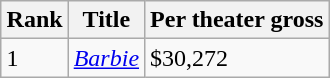<table class="wikitable sortable" style="margin:auto; margin:auto;">
<tr>
<th>Rank</th>
<th>Title</th>
<th>Per theater gross</th>
</tr>
<tr>
<td>1</td>
<td><em><a href='#'>Barbie</a></em></td>
<td>$30,272</td>
</tr>
</table>
